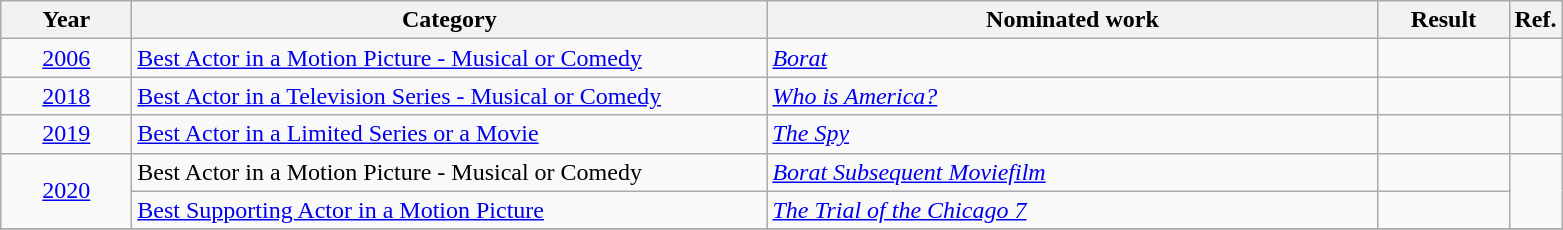<table class=wikitable>
<tr>
<th scope="col" style="width:5em;">Year</th>
<th scope="col" style="width:26em;">Category</th>
<th scope="col" style="width:25em;">Nominated work</th>
<th scope="col" style="width:5em;">Result</th>
<th>Ref.</th>
</tr>
<tr>
<td style="text-align:center;"><a href='#'>2006</a></td>
<td><a href='#'>Best Actor in a Motion Picture - Musical or Comedy</a></td>
<td><em><a href='#'>Borat</a></em></td>
<td></td>
<td style="text-align:center;"></td>
</tr>
<tr>
<td style="text-align:center;"><a href='#'>2018</a></td>
<td><a href='#'>Best Actor in a Television Series - Musical or Comedy</a></td>
<td><em><a href='#'>Who is America?</a></em></td>
<td></td>
<td style="text-align:center;"></td>
</tr>
<tr>
<td style="text-align:center;"><a href='#'>2019</a></td>
<td><a href='#'>Best Actor in a Limited Series or a Movie</a></td>
<td><em><a href='#'>The Spy</a></em></td>
<td></td>
<td style="text-align:center;"></td>
</tr>
<tr>
<td style="text-align:center;", rowspan=2><a href='#'>2020</a></td>
<td>Best Actor in a Motion Picture - Musical or Comedy</td>
<td><em><a href='#'>Borat Subsequent Moviefilm</a></em></td>
<td></td>
<td rowspan=2, style="text-align:center;"></td>
</tr>
<tr>
<td><a href='#'>Best Supporting Actor in a Motion Picture</a></td>
<td><em><a href='#'>The Trial of the Chicago 7</a></em></td>
<td></td>
</tr>
<tr>
</tr>
</table>
